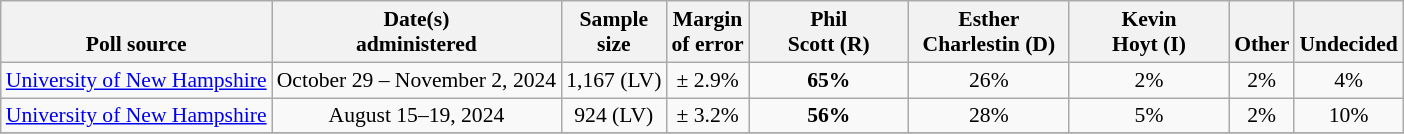<table class="wikitable" style="font-size:90%;text-align:center;">
<tr valign=bottom>
<th>Poll source</th>
<th>Date(s)<br>administered</th>
<th>Sample<br>size</th>
<th>Margin<br>of error</th>
<th style="width:100px;">Phil<br>Scott (R)</th>
<th style="width:100px;">Esther<br>Charlestin (D)</th>
<th style="width:100px;">Kevin<br>Hoyt (I)</th>
<th>Other</th>
<th>Undecided</th>
</tr>
<tr>
<td style="text-align:left;"><a href='#'>University of New Hampshire</a></td>
<td>October 29 – November 2, 2024</td>
<td>1,167 (LV)</td>
<td>± 2.9%</td>
<td><strong>65%</strong></td>
<td>26%</td>
<td>2%</td>
<td>2%</td>
<td>4%</td>
</tr>
<tr>
<td style="text-align:left;"><a href='#'>University of New Hampshire</a></td>
<td>August 15–19, 2024</td>
<td>924 (LV)</td>
<td>± 3.2%</td>
<td><strong>56%</strong></td>
<td>28%</td>
<td>5%</td>
<td>2%</td>
<td>10%</td>
</tr>
<tr>
</tr>
</table>
